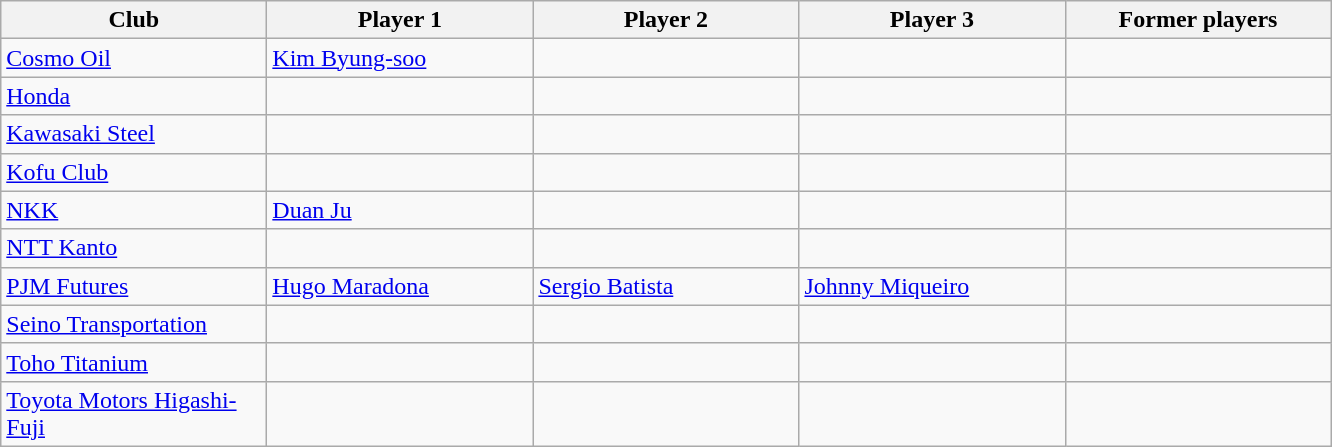<table class="wikitable">
<tr>
<th width="170">Club</th>
<th width="170">Player 1</th>
<th width="170">Player 2</th>
<th width="170">Player 3</th>
<th width="170">Former players</th>
</tr>
<tr>
<td><a href='#'>Cosmo Oil</a></td>
<td> <a href='#'>Kim Byung-soo</a></td>
<td></td>
<td></td>
<td></td>
</tr>
<tr>
<td><a href='#'>Honda</a></td>
<td></td>
<td></td>
<td></td>
<td></td>
</tr>
<tr>
<td><a href='#'>Kawasaki Steel</a></td>
<td></td>
<td></td>
<td></td>
<td></td>
</tr>
<tr>
<td><a href='#'>Kofu Club</a></td>
<td></td>
<td></td>
<td></td>
<td></td>
</tr>
<tr>
<td><a href='#'>NKK</a></td>
<td> <a href='#'>Duan Ju</a></td>
<td></td>
<td></td>
<td></td>
</tr>
<tr>
<td><a href='#'>NTT Kanto</a></td>
<td></td>
<td></td>
<td></td>
<td></td>
</tr>
<tr>
<td><a href='#'>PJM Futures</a></td>
<td> <a href='#'>Hugo Maradona</a></td>
<td> <a href='#'>Sergio Batista</a></td>
<td> <a href='#'>Johnny Miqueiro</a></td>
<td></td>
</tr>
<tr>
<td><a href='#'>Seino Transportation</a></td>
<td></td>
<td></td>
<td></td>
<td></td>
</tr>
<tr>
<td><a href='#'>Toho Titanium</a></td>
<td></td>
<td></td>
<td></td>
<td></td>
</tr>
<tr>
<td><a href='#'>Toyota Motors Higashi-Fuji</a></td>
<td></td>
<td></td>
<td></td>
<td></td>
</tr>
</table>
